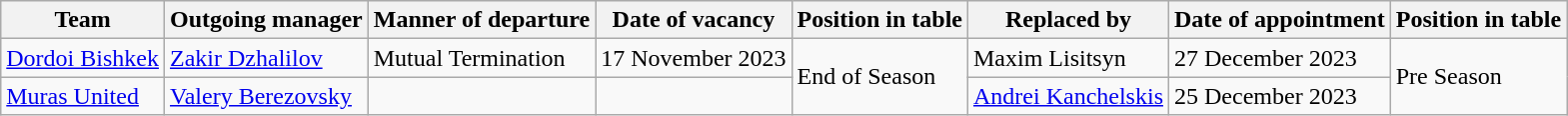<table class="wikitable">
<tr>
<th>Team</th>
<th>Outgoing manager</th>
<th>Manner of departure</th>
<th>Date of vacancy</th>
<th>Position in table</th>
<th>Replaced by</th>
<th>Date of appointment</th>
<th>Position in table</th>
</tr>
<tr>
<td><a href='#'>Dordoi Bishkek</a></td>
<td> <a href='#'>Zakir Dzhalilov</a></td>
<td>Mutual Termination</td>
<td>17 November 2023</td>
<td rowspan="2">End of Season</td>
<td> Maxim Lisitsyn</td>
<td>27 December 2023</td>
<td rowspan="2">Pre Season</td>
</tr>
<tr>
<td><a href='#'>Muras United</a></td>
<td> <a href='#'>Valery Berezovsky</a></td>
<td></td>
<td></td>
<td> <a href='#'>Andrei Kanchelskis</a></td>
<td>25 December 2023</td>
</tr>
</table>
